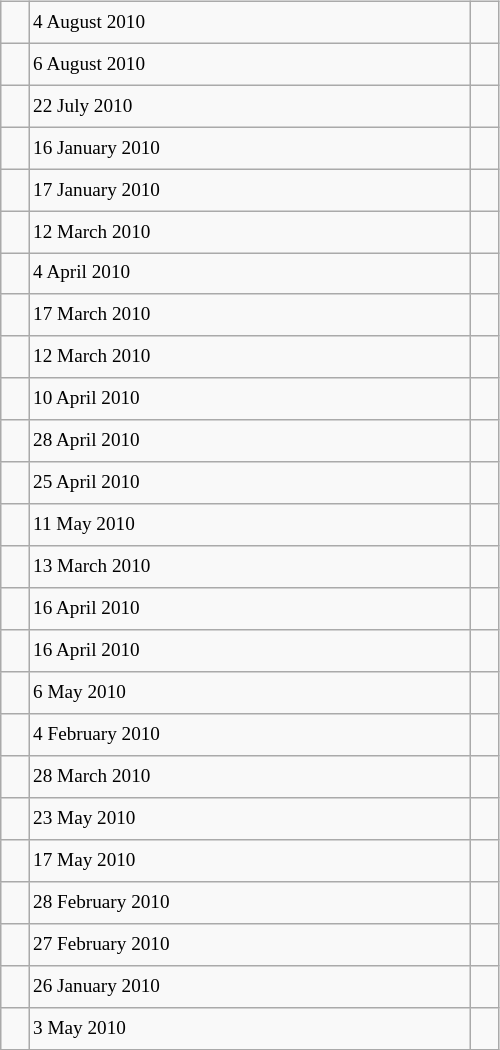<table class="wikitable" style="font-size: 80%; float: left; width: 26em; margin-right: 1em; height: 700px">
<tr>
<td></td>
<td>4 August 2010</td>
<td></td>
</tr>
<tr>
<td></td>
<td>6 August 2010</td>
<td></td>
</tr>
<tr>
<td></td>
<td>22 July 2010</td>
<td></td>
</tr>
<tr>
<td></td>
<td>16 January 2010</td>
<td></td>
</tr>
<tr>
<td></td>
<td>17 January 2010</td>
<td></td>
</tr>
<tr>
<td></td>
<td>12 March 2010</td>
<td></td>
</tr>
<tr>
<td></td>
<td>4 April 2010</td>
<td></td>
</tr>
<tr>
<td></td>
<td>17 March 2010</td>
<td></td>
</tr>
<tr>
<td></td>
<td>12 March 2010</td>
<td></td>
</tr>
<tr>
<td></td>
<td>10 April 2010</td>
<td></td>
</tr>
<tr>
<td></td>
<td>28 April 2010</td>
<td></td>
</tr>
<tr>
<td></td>
<td>25 April 2010</td>
<td></td>
</tr>
<tr>
<td></td>
<td>11 May 2010</td>
<td></td>
</tr>
<tr>
<td></td>
<td>13 March 2010</td>
<td></td>
</tr>
<tr>
<td></td>
<td>16 April 2010</td>
<td></td>
</tr>
<tr>
<td></td>
<td>16 April 2010</td>
<td></td>
</tr>
<tr>
<td></td>
<td>6 May 2010</td>
<td></td>
</tr>
<tr>
<td></td>
<td>4 February 2010</td>
<td></td>
</tr>
<tr>
<td></td>
<td>28 March 2010</td>
<td></td>
</tr>
<tr>
<td></td>
<td>23 May 2010</td>
<td></td>
</tr>
<tr>
<td></td>
<td>17 May 2010</td>
<td></td>
</tr>
<tr>
<td></td>
<td>28 February 2010</td>
<td></td>
</tr>
<tr>
<td></td>
<td>27 February 2010</td>
<td></td>
</tr>
<tr>
<td></td>
<td>26 January 2010</td>
<td></td>
</tr>
<tr>
<td></td>
<td>3 May 2010</td>
<td></td>
</tr>
</table>
